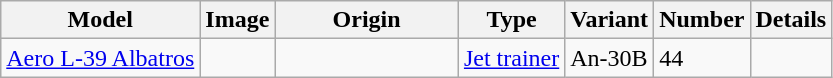<table class="wikitable sortable">
<tr>
<th>Model</th>
<th>Image</th>
<th style="width:115px;">Origin</th>
<th>Type</th>
<th>Variant</th>
<th>Number</th>
<th>Details</th>
</tr>
<tr>
<td><a href='#'>Aero L-39 Albatros</a></td>
<td></td>
<td></td>
<td><a href='#'>Jet trainer</a></td>
<td>An-30B</td>
<td>44</td>
<td></td>
</tr>
</table>
